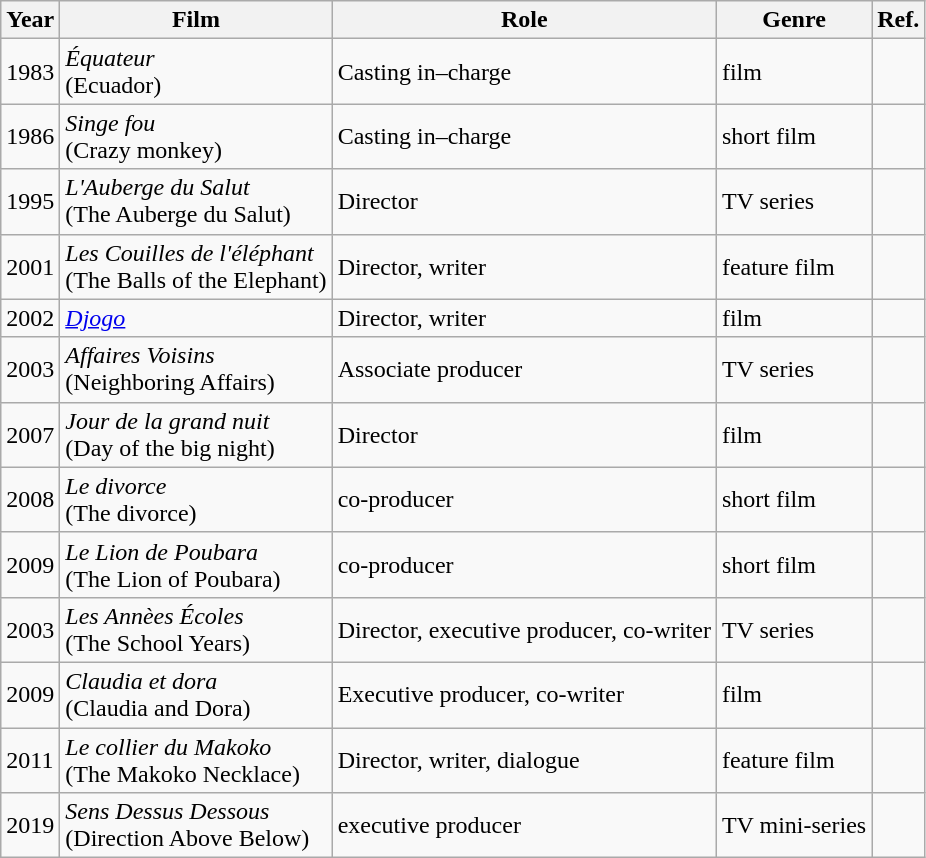<table class="wikitable">
<tr>
<th>Year</th>
<th>Film</th>
<th>Role</th>
<th>Genre</th>
<th>Ref.</th>
</tr>
<tr>
<td>1983</td>
<td><em>Équateur</em> <br> (Ecuador)</td>
<td>Casting in–charge</td>
<td>film</td>
<td></td>
</tr>
<tr>
<td>1986</td>
<td><em>Singe fou</em> <br> (Crazy monkey)</td>
<td>Casting in–charge</td>
<td>short film</td>
<td></td>
</tr>
<tr>
<td>1995</td>
<td><em>L'Auberge du Salut</em> <br> (The Auberge du Salut)</td>
<td>Director</td>
<td>TV series</td>
<td></td>
</tr>
<tr>
<td>2001</td>
<td><em>Les Couilles de l'éléphant</em> <br> (The Balls of the Elephant)</td>
<td>Director, writer</td>
<td>feature film</td>
<td></td>
</tr>
<tr>
<td>2002</td>
<td><em><a href='#'>Djogo</a></em></td>
<td>Director, writer</td>
<td>film</td>
<td></td>
</tr>
<tr>
<td>2003</td>
<td><em>Affaires Voisins</em> <br> (Neighboring Affairs)</td>
<td>Associate producer</td>
<td>TV series</td>
<td></td>
</tr>
<tr>
<td>2007</td>
<td><em>Jour de la grand nuit</em> <br> (Day of the big night)</td>
<td>Director</td>
<td>film</td>
<td></td>
</tr>
<tr>
<td>2008</td>
<td><em>Le divorce</em> <br> (The divorce)</td>
<td>co-producer</td>
<td>short film</td>
<td></td>
</tr>
<tr>
<td>2009</td>
<td><em>Le Lion de Poubara</em> <br> (The Lion of Poubara)</td>
<td>co-producer</td>
<td>short film</td>
<td></td>
</tr>
<tr>
<td>2003</td>
<td><em>Les Annèes Écoles</em> <br> (The School Years)</td>
<td>Director, executive producer, co-writer</td>
<td>TV series</td>
<td></td>
</tr>
<tr>
<td>2009</td>
<td><em>Claudia et dora</em> <br> (Claudia and Dora)</td>
<td>Executive producer, co-writer</td>
<td>film</td>
<td></td>
</tr>
<tr>
<td>2011</td>
<td><em>Le collier du Makoko</em> <br> (The Makoko Necklace)</td>
<td>Director, writer, dialogue</td>
<td>feature film</td>
<td></td>
</tr>
<tr>
<td>2019</td>
<td><em>Sens Dessus Dessous</em> <br> (Direction Above Below)</td>
<td>executive producer</td>
<td>TV mini-series</td>
<td></td>
</tr>
</table>
